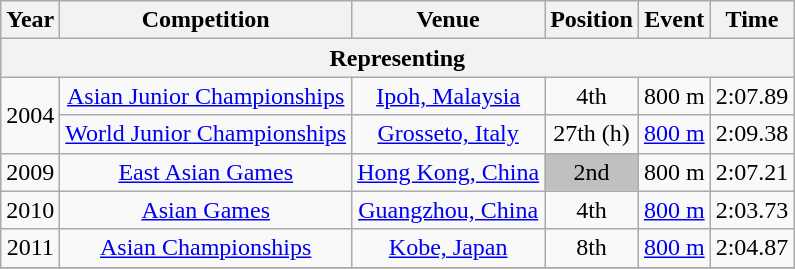<table class="wikitable sortable" style=text-align:center>
<tr>
<th>Year</th>
<th>Competition</th>
<th>Venue</th>
<th>Position</th>
<th>Event</th>
<th>Time</th>
</tr>
<tr>
<th colspan="7">Representing </th>
</tr>
<tr>
<td rowspan=2>2004</td>
<td><a href='#'>Asian Junior Championships</a></td>
<td><a href='#'>Ipoh, Malaysia</a></td>
<td>4th</td>
<td>800 m</td>
<td>2:07.89</td>
</tr>
<tr>
<td><a href='#'>World Junior Championships</a></td>
<td><a href='#'>Grosseto, Italy</a></td>
<td>27th (h)</td>
<td><a href='#'>800 m</a></td>
<td>2:09.38</td>
</tr>
<tr>
<td>2009</td>
<td><a href='#'>East Asian Games</a></td>
<td><a href='#'>Hong Kong, China</a></td>
<td bgcolor="silver">2nd</td>
<td>800 m</td>
<td>2:07.21</td>
</tr>
<tr>
<td>2010</td>
<td><a href='#'>Asian Games</a></td>
<td><a href='#'>Guangzhou, China</a></td>
<td>4th</td>
<td><a href='#'>800 m</a></td>
<td>2:03.73</td>
</tr>
<tr>
<td>2011</td>
<td><a href='#'>Asian Championships</a></td>
<td><a href='#'>Kobe, Japan</a></td>
<td>8th</td>
<td><a href='#'>800 m</a></td>
<td>2:04.87</td>
</tr>
<tr>
</tr>
</table>
